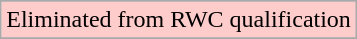<table class="wikitable">
<tr>
</tr>
<tr width=10px bgcolor=#ffcccc>
<td>Eliminated from RWC qualification</td>
</tr>
<tr>
</tr>
</table>
